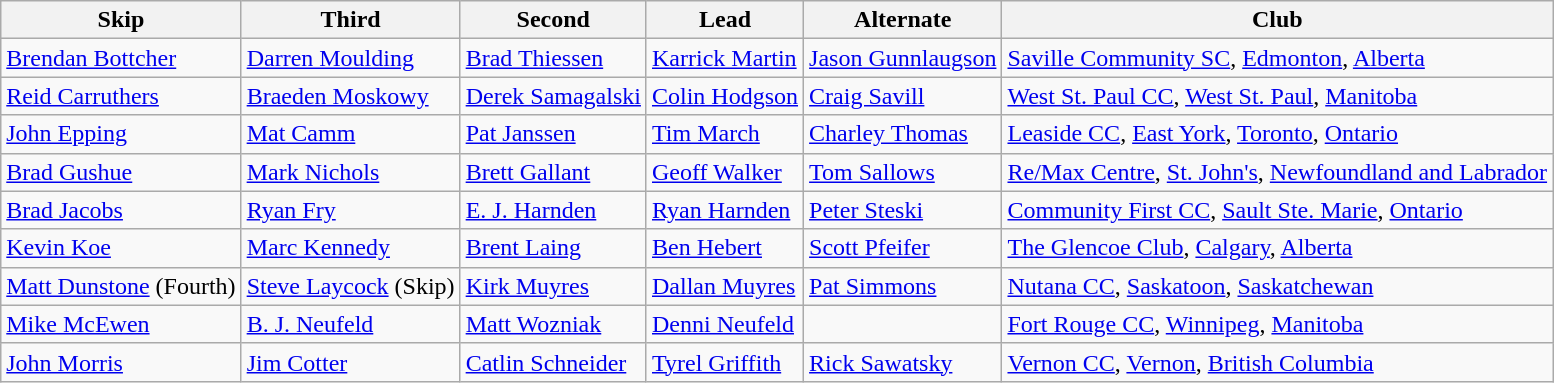<table class=wikitable>
<tr>
<th scope="col">Skip</th>
<th scope="col">Third</th>
<th scope="col">Second</th>
<th scope="col">Lead</th>
<th scope="col">Alternate</th>
<th scope="col">Club</th>
</tr>
<tr>
<td><a href='#'>Brendan Bottcher</a></td>
<td><a href='#'>Darren Moulding</a></td>
<td><a href='#'>Brad Thiessen</a></td>
<td><a href='#'>Karrick Martin</a></td>
<td><a href='#'>Jason Gunnlaugson</a></td>
<td> <a href='#'>Saville Community SC</a>, <a href='#'>Edmonton</a>, <a href='#'>Alberta</a></td>
</tr>
<tr>
<td><a href='#'>Reid Carruthers</a></td>
<td><a href='#'>Braeden Moskowy</a></td>
<td><a href='#'>Derek Samagalski</a></td>
<td><a href='#'>Colin Hodgson</a></td>
<td><a href='#'>Craig Savill</a></td>
<td> <a href='#'>West St. Paul CC</a>, <a href='#'>West St. Paul</a>, <a href='#'>Manitoba</a></td>
</tr>
<tr>
<td><a href='#'>John Epping</a></td>
<td><a href='#'>Mat Camm</a></td>
<td><a href='#'>Pat Janssen</a></td>
<td><a href='#'>Tim March</a></td>
<td><a href='#'>Charley Thomas</a></td>
<td> <a href='#'>Leaside CC</a>, <a href='#'>East York</a>, <a href='#'>Toronto</a>, <a href='#'>Ontario</a></td>
</tr>
<tr>
<td><a href='#'>Brad Gushue</a></td>
<td><a href='#'>Mark Nichols</a></td>
<td><a href='#'>Brett Gallant</a></td>
<td><a href='#'>Geoff Walker</a></td>
<td><a href='#'>Tom Sallows</a></td>
<td> <a href='#'>Re/Max Centre</a>, <a href='#'>St. John's</a>, <a href='#'>Newfoundland and Labrador</a></td>
</tr>
<tr>
<td><a href='#'>Brad Jacobs</a></td>
<td><a href='#'>Ryan Fry</a></td>
<td><a href='#'>E. J. Harnden</a></td>
<td><a href='#'>Ryan Harnden</a></td>
<td><a href='#'>Peter Steski</a></td>
<td> <a href='#'>Community First CC</a>, <a href='#'>Sault Ste. Marie</a>, <a href='#'>Ontario</a></td>
</tr>
<tr>
<td><a href='#'>Kevin Koe</a></td>
<td><a href='#'>Marc Kennedy</a></td>
<td><a href='#'>Brent Laing</a></td>
<td><a href='#'>Ben Hebert</a></td>
<td><a href='#'>Scott Pfeifer</a></td>
<td> <a href='#'>The Glencoe Club</a>, <a href='#'>Calgary</a>, <a href='#'>Alberta</a></td>
</tr>
<tr>
<td><a href='#'>Matt Dunstone</a> (Fourth)</td>
<td><a href='#'>Steve Laycock</a> (Skip)</td>
<td><a href='#'>Kirk Muyres</a></td>
<td><a href='#'>Dallan Muyres</a></td>
<td><a href='#'>Pat Simmons</a></td>
<td> <a href='#'>Nutana CC</a>, <a href='#'>Saskatoon</a>, <a href='#'>Saskatchewan</a></td>
</tr>
<tr>
<td><a href='#'>Mike McEwen</a></td>
<td><a href='#'>B. J. Neufeld</a></td>
<td><a href='#'>Matt Wozniak</a></td>
<td><a href='#'>Denni Neufeld</a></td>
<td></td>
<td> <a href='#'>Fort Rouge CC</a>, <a href='#'>Winnipeg</a>, <a href='#'>Manitoba</a></td>
</tr>
<tr>
<td><a href='#'>John Morris</a></td>
<td><a href='#'>Jim Cotter</a></td>
<td><a href='#'>Catlin Schneider</a></td>
<td><a href='#'>Tyrel Griffith</a></td>
<td><a href='#'>Rick Sawatsky</a></td>
<td> <a href='#'>Vernon CC</a>, <a href='#'>Vernon</a>, <a href='#'>British Columbia</a></td>
</tr>
</table>
